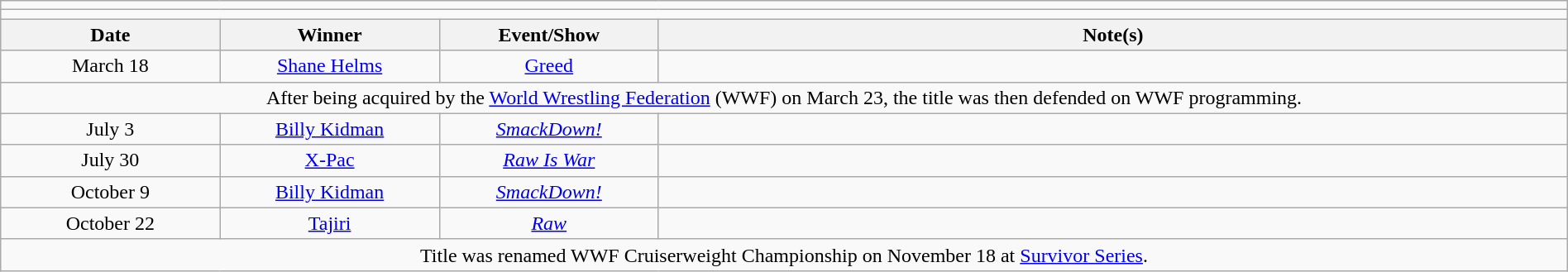<table class="wikitable" style="text-align:center; width:100%;">
<tr>
<td colspan="5"></td>
</tr>
<tr>
<td colspan="5"><strong></strong></td>
</tr>
<tr>
<th width=14%>Date</th>
<th width=14%>Winner</th>
<th width=14%>Event/Show</th>
<th width=58%>Note(s)</th>
</tr>
<tr>
<td>March 18</td>
<td><a href='#'>Shane Helms</a></td>
<td><a href='#'>Greed</a></td>
<td></td>
</tr>
<tr>
<td colspan=4>After being acquired by the <a href='#'>World Wrestling Federation</a> (WWF) on March 23, the title was then defended on WWF programming.</td>
</tr>
<tr>
<td>July 3<br></td>
<td><a href='#'>Billy Kidman</a></td>
<td><em><a href='#'>SmackDown!</a></em></td>
<td></td>
</tr>
<tr>
<td>July 30</td>
<td><a href='#'>X-Pac</a></td>
<td><em><a href='#'>Raw Is War</a></em></td>
<td></td>
</tr>
<tr>
<td>October 9<br></td>
<td><a href='#'>Billy Kidman</a></td>
<td><em><a href='#'>SmackDown!</a></em></td>
<td></td>
</tr>
<tr>
<td>October 22</td>
<td><a href='#'>Tajiri</a></td>
<td><em><a href='#'>Raw</a></em></td>
<td></td>
</tr>
<tr>
<td colspan="4">Title was renamed WWF Cruiserweight Championship on November 18 at <a href='#'>Survivor Series</a>.</td>
</tr>
</table>
